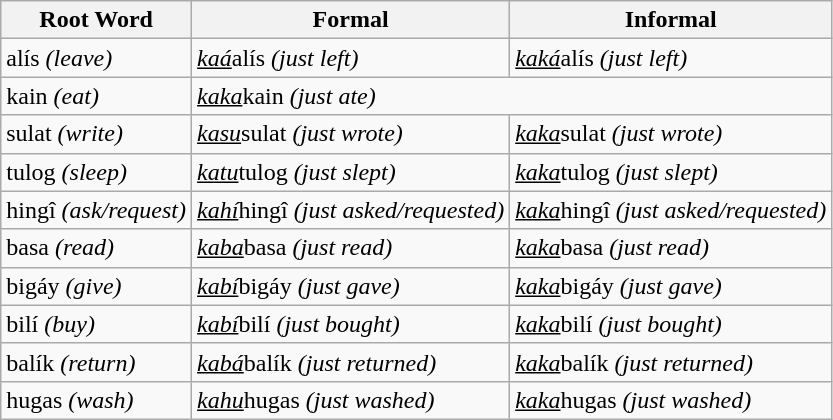<table class="wikitable">
<tr>
<th>Root Word</th>
<th>Formal</th>
<th>Informal</th>
</tr>
<tr>
<td>alís <em>(leave)</em></td>
<td><em><u>kaá</u></em>alís <em>(just left)</em></td>
<td><em><u>kaká</u></em>alís <em>(just left)</em></td>
</tr>
<tr>
<td>kain <em>(eat)</em></td>
<td colspan=2><em><u>kaka</u></em>kain <em>(just ate)</em></td>
</tr>
<tr>
<td>sulat <em>(write)</em></td>
<td><em><u>kasu</u></em>sulat <em>(just wrote)</em></td>
<td><em><u>kaka</u></em>sulat <em>(just wrote)</em></td>
</tr>
<tr>
<td>tulog <em>(sleep)</em></td>
<td><em><u>katu</u></em>tulog <em>(just slept)</em></td>
<td><em><u>kaka</u></em>tulog <em>(just slept)</em></td>
</tr>
<tr>
<td>hingî <em>(ask/request)</em></td>
<td><em><u>kahí</u></em>hingî <em>(just asked/requested)</em></td>
<td><em><u>kaka</u></em>hingî <em>(just asked/requested)</em></td>
</tr>
<tr>
<td>basa <em>(read)</em></td>
<td><em><u>kaba</u></em>basa <em>(just read)</em></td>
<td><em><u>kaka</u></em>basa <em>(just read)</em></td>
</tr>
<tr>
<td>bigáy <em>(give)</em></td>
<td><em><u>kabí</u></em>bigáy <em>(just gave)</em></td>
<td><em><u>kaka</u></em>bigáy <em>(just gave)</em></td>
</tr>
<tr>
<td>bilí <em>(buy)</em></td>
<td><em><u>kabí</u></em>bilí <em>(just bought)</em></td>
<td><em><u>kaka</u></em>bilí <em>(just bought)</em></td>
</tr>
<tr>
<td>balík <em>(return)</em></td>
<td><em><u>kabá</u></em>balík <em>(just returned)</em></td>
<td><em><u>kaka</u></em>balík <em>(just returned)</em></td>
</tr>
<tr>
<td>hugas <em>(wash)</em></td>
<td><em><u>kahu</u></em>hugas <em>(just washed)</em></td>
<td><em><u>kaka</u></em>hugas <em>(just washed)</em></td>
</tr>
</table>
